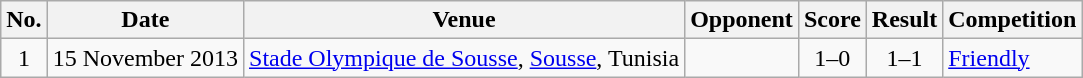<table class="wikitable sortable">
<tr>
<th scope="col">No.</th>
<th scope="col">Date</th>
<th scope="col">Venue</th>
<th scope="col">Opponent</th>
<th scope="col">Score</th>
<th scope="col">Result</th>
<th scope="col">Competition</th>
</tr>
<tr>
<td style="text-align:center">1</td>
<td>15 November 2013</td>
<td><a href='#'>Stade Olympique de Sousse</a>, <a href='#'>Sousse</a>, Tunisia</td>
<td></td>
<td style="text-align:center">1–0</td>
<td style="text-align:center">1–1</td>
<td><a href='#'>Friendly</a></td>
</tr>
</table>
